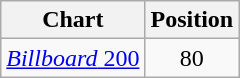<table class="wikitable floatright">
<tr>
<th align="left">Chart</th>
<th align="center">Position</th>
</tr>
<tr>
<td align="left"><a href='#'><em>Billboard</em> 200</a></td>
<td align="center">80</td>
</tr>
</table>
